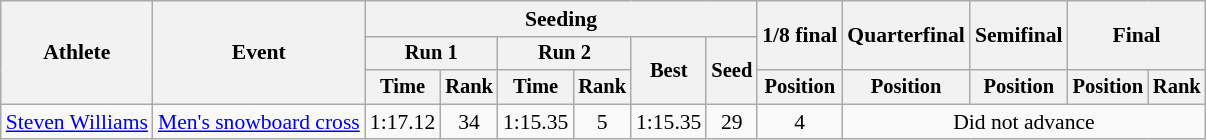<table class=wikitable style=font-size:90%>
<tr>
<th rowspan=3>Athlete</th>
<th rowspan=3>Event</th>
<th colspan=6>Seeding</th>
<th rowspan=2>1/8 final</th>
<th rowspan=2>Quarterfinal</th>
<th rowspan=2>Semifinal</th>
<th rowspan=2 colspan=2>Final</th>
</tr>
<tr style=font-size:95%>
<th colspan=2>Run 1</th>
<th colspan=2>Run 2</th>
<th rowspan=2>Best</th>
<th rowspan=2>Seed</th>
</tr>
<tr style=font-size:95%>
<th>Time</th>
<th>Rank</th>
<th>Time</th>
<th>Rank</th>
<th>Position</th>
<th>Position</th>
<th>Position</th>
<th>Position</th>
<th>Rank</th>
</tr>
<tr align=center>
<td align="left"><a href='#'>Steven Williams</a></td>
<td align="left"><a href='#'>Men's snowboard cross</a></td>
<td>1:17.12</td>
<td>34</td>
<td>1:15.35</td>
<td>5</td>
<td>1:15.35</td>
<td>29</td>
<td>4</td>
<td colspan=6>Did not advance</td>
</tr>
</table>
